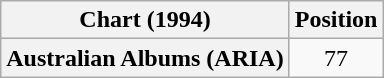<table class="wikitable plainrowheaders" style="text-align:center">
<tr>
<th>Chart (1994)</th>
<th>Position</th>
</tr>
<tr>
<th scope="row">Australian Albums (ARIA)</th>
<td>77</td>
</tr>
</table>
